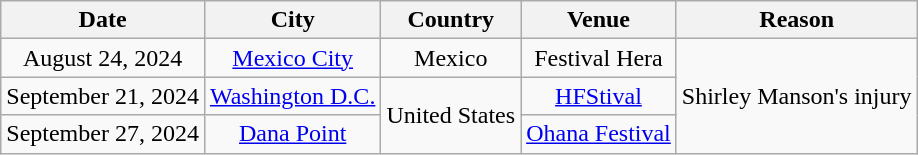<table class="wikitable" style="text-align:center;">
<tr>
<th>Date</th>
<th>City</th>
<th>Country</th>
<th>Venue</th>
<th>Reason</th>
</tr>
<tr>
<td>August 24, 2024</td>
<td><a href='#'>Mexico City</a></td>
<td rowspan="1">Mexico</td>
<td>Festival Hera</td>
<td rowspan="3">Shirley Manson's injury</td>
</tr>
<tr>
<td>September 21, 2024</td>
<td><a href='#'>Washington D.C.</a></td>
<td rowspan="2">United States</td>
<td><a href='#'>HFStival</a></td>
</tr>
<tr>
<td>September 27, 2024</td>
<td><a href='#'>Dana Point</a></td>
<td><a href='#'>Ohana Festival</a></td>
</tr>
</table>
